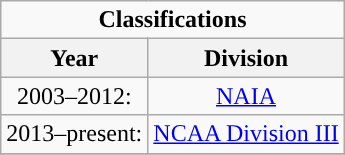<table class="wikitable sortable" style="text-align:center">
<tr>
<td colspan="2"><strong>Classifications</strong></td>
</tr>
<tr>
<th>Year</th>
<th>Division</th>
</tr>
<tr>
<td>2003–2012:</td>
<td><a href='#'>NAIA</a></td>
</tr>
<tr>
<td>2013–present:</td>
<td><a href='#'>NCAA Division III</a></td>
</tr>
<tr>
</tr>
</table>
